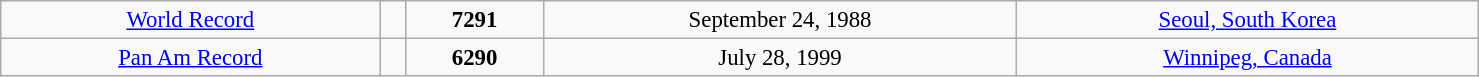<table class="wikitable" style=" text-align:center; font-size:95%;" width="78%">
<tr>
<td><a href='#'>World Record</a></td>
<td></td>
<td><strong>7291</strong></td>
<td>September 24, 1988</td>
<td> <a href='#'>Seoul, South Korea</a></td>
</tr>
<tr>
<td><a href='#'>Pan Am Record</a></td>
<td></td>
<td><strong>6290</strong></td>
<td>July 28, 1999</td>
<td> <a href='#'>Winnipeg, Canada</a></td>
</tr>
</table>
